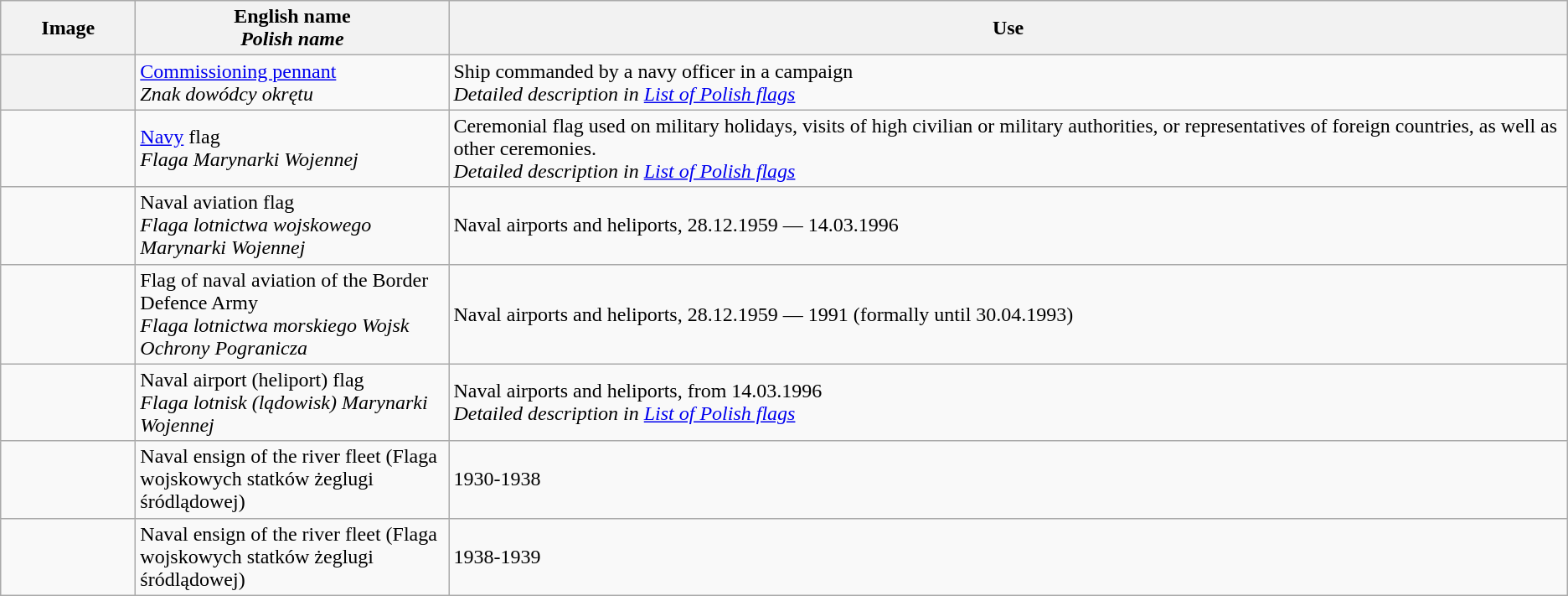<table class="wikitable" style="clear:both;">
<tr>
<th width=100px>Image</th>
<th width=20%>English name <br><em>Polish name</em></th>
<th>Use</th>
</tr>
<tr>
<th></th>
<td><a href='#'>Commissioning pennant</a> <br> <em>Znak dowódcy okrętu</em></td>
<td>Ship commanded by a navy officer in a campaign<br><em>Detailed description in <a href='#'>List of Polish flags</a></em></td>
</tr>
<tr>
<td></td>
<td><a href='#'>Navy</a> flag <br> <em>Flaga Marynarki Wojennej</em></td>
<td>Ceremonial flag used on military holidays, visits of high civilian or military authorities, or representatives of foreign countries, as well as other ceremonies.<br><em>Detailed description in <a href='#'>List of Polish flags</a></em></td>
</tr>
<tr>
<td></td>
<td>Naval aviation flag <br> <em>Flaga lotnictwa wojskowego Marynarki Wojennej</em></td>
<td>Naval airports and heliports, 28.12.1959 — 14.03.1996</td>
</tr>
<tr>
<td></td>
<td>Flag of naval aviation of the Border Defence Army <br> <em>Flaga lotnictwa morskiego Wojsk Ochrony Pogranicza</em></td>
<td>Naval airports and heliports, 28.12.1959 — 1991 (formally until 30.04.1993)</td>
</tr>
<tr>
<td></td>
<td>Naval airport (heliport) flag <br> <em>Flaga lotnisk (lądowisk) Marynarki Wojennej</em></td>
<td>Naval airports and heliports, from 14.03.1996<br><em>Detailed description in <a href='#'>List of Polish flags</a></em></td>
</tr>
<tr>
<td></td>
<td>Naval ensign of the river fleet (Flaga wojskowych statków żeglugi śródlądowej)</td>
<td>1930-1938</td>
</tr>
<tr>
<td></td>
<td>Naval ensign of the river fleet (Flaga wojskowych statków żeglugi śródlądowej)</td>
<td>1938-1939</td>
</tr>
</table>
